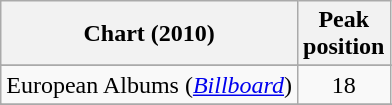<table class="wikitable plainrowheaders sortable" border="1">
<tr>
<th scope="col">Chart (2010)</th>
<th scope="col">Peak<br>position</th>
</tr>
<tr>
</tr>
<tr>
</tr>
<tr>
</tr>
<tr>
</tr>
<tr>
</tr>
<tr>
</tr>
<tr>
</tr>
<tr>
</tr>
<tr>
<td>European Albums (<em><a href='#'>Billboard</a></em>)</td>
<td style="text-align:center;">18</td>
</tr>
<tr>
</tr>
<tr>
</tr>
<tr>
</tr>
<tr>
</tr>
<tr>
</tr>
<tr>
</tr>
<tr>
</tr>
<tr>
</tr>
<tr>
</tr>
<tr>
</tr>
<tr>
</tr>
<tr>
</tr>
<tr>
</tr>
<tr>
</tr>
</table>
